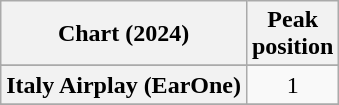<table class="wikitable sortable plainrowheaders" style="text-align:center;">
<tr>
<th scope="col">Chart (2024)</th>
<th scope="col">Peak<br>position</th>
</tr>
<tr>
</tr>
<tr>
<th scope="row">Italy Airplay (EarOne)</th>
<td>1</td>
</tr>
<tr>
</tr>
</table>
